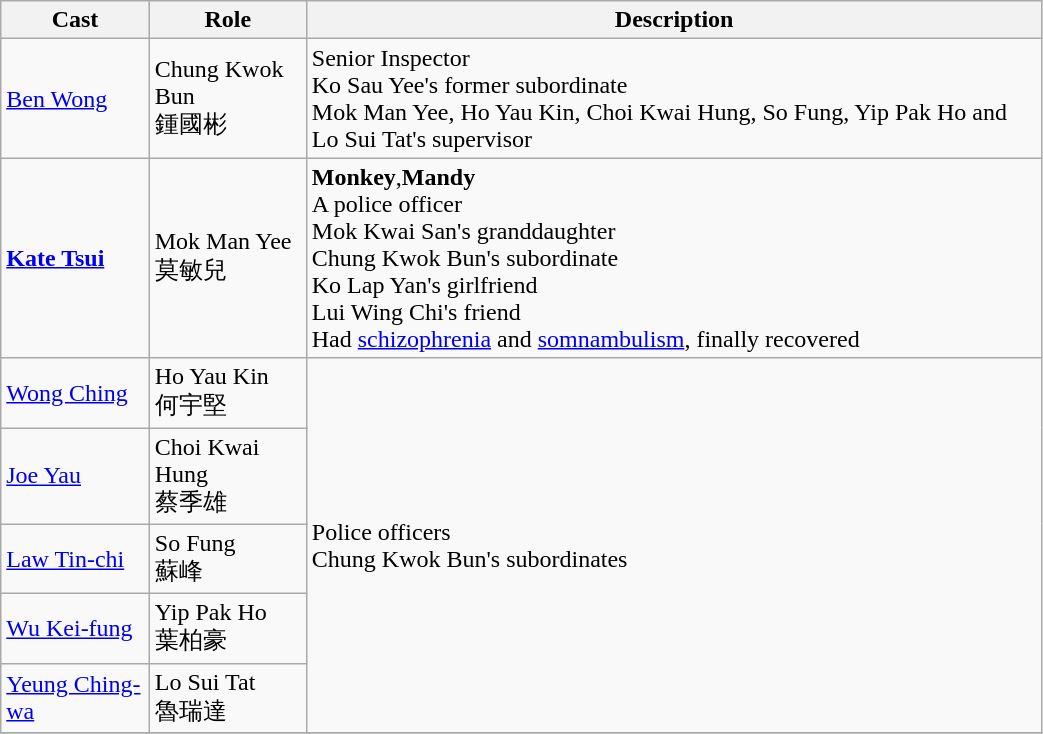<table class="wikitable" width="55%">
<tr>
<th>Cast</th>
<th>Role</th>
<th>Description</th>
</tr>
<tr>
<td><a href='#'>Ben Wong</a></td>
<td>Chung Kwok Bun<br>鍾國彬</td>
<td>Senior Inspector<br>Ko Sau Yee's former subordinate<br>Mok Man Yee, Ho Yau Kin, Choi Kwai Hung, So Fung, Yip Pak Ho and Lo Sui Tat's supervisor</td>
</tr>
<tr>
<td><strong><a href='#'>Kate Tsui</a></strong></td>
<td>Mok Man Yee<br>莫敏兒</td>
<td><strong>Monkey</strong>,<strong>Mandy</strong><br>A police officer<br>Mok Kwai San's granddaughter<br>Chung Kwok Bun's subordinate<br>Ko Lap Yan's girlfriend<br>Lui Wing Chi's friend<br>Had <a href='#'>schizophrenia</a> and <a href='#'>somnambulism</a>, finally recovered</td>
</tr>
<tr>
<td><a href='#'>Wong Ching</a></td>
<td>Ho Yau Kin<br>何宇堅</td>
<td rowspan="5">Police officers<br>Chung Kwok Bun's subordinates</td>
</tr>
<tr>
<td><a href='#'>Joe Yau</a></td>
<td>Choi Kwai Hung<br>蔡季雄</td>
</tr>
<tr>
<td><a href='#'>Law Tin-chi</a></td>
<td>So Fung<br>蘇峰</td>
</tr>
<tr>
<td><a href='#'>Wu Kei-fung</a></td>
<td>Yip Pak Ho<br>葉柏豪</td>
</tr>
<tr>
<td><a href='#'>Yeung Ching-wa</a></td>
<td>Lo Sui Tat<br>魯瑞達</td>
</tr>
<tr>
</tr>
</table>
